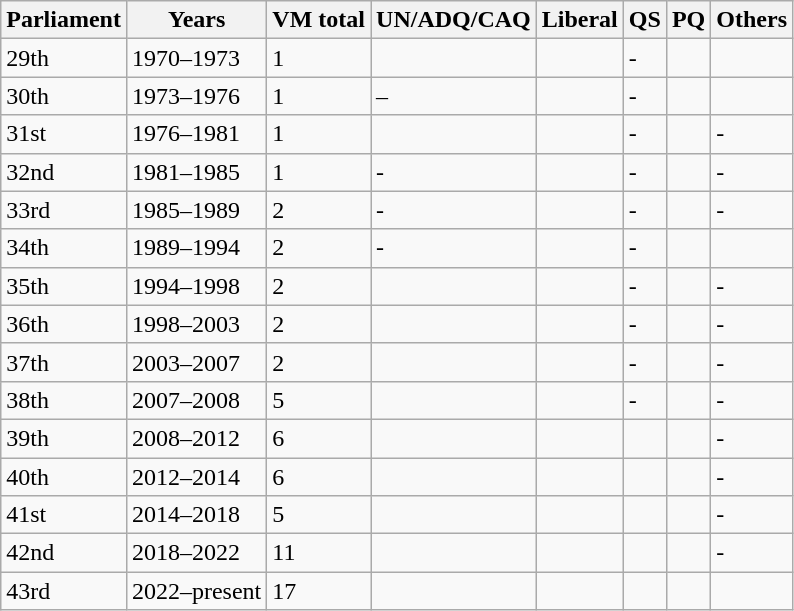<table class="wikitable sortable">
<tr>
<th data-sort-type="number">Parliament</th>
<th>Years</th>
<th>VM total</th>
<th>UN/ADQ/CAQ</th>
<th>Liberal</th>
<th>QS</th>
<th>PQ</th>
<th>Others</th>
</tr>
<tr>
<td>29th</td>
<td>1970–1973</td>
<td>1</td>
<td></td>
<td></td>
<td>-</td>
<td></td>
<td></td>
</tr>
<tr>
<td>30th</td>
<td>1973–1976</td>
<td>1</td>
<td>–</td>
<td></td>
<td>-</td>
<td></td>
<td></td>
</tr>
<tr>
<td>31st</td>
<td>1976–1981</td>
<td>1</td>
<td></td>
<td></td>
<td>-</td>
<td></td>
<td>-</td>
</tr>
<tr>
<td>32nd</td>
<td>1981–1985</td>
<td>1</td>
<td>-</td>
<td></td>
<td>-</td>
<td></td>
<td>-</td>
</tr>
<tr>
<td>33rd</td>
<td>1985–1989</td>
<td>2</td>
<td>-</td>
<td></td>
<td>-</td>
<td></td>
<td>-</td>
</tr>
<tr>
<td>34th</td>
<td>1989–1994</td>
<td>2</td>
<td>-</td>
<td></td>
<td>-</td>
<td></td>
<td></td>
</tr>
<tr>
<td>35th</td>
<td>1994–1998</td>
<td>2</td>
<td></td>
<td></td>
<td>-</td>
<td></td>
<td>-</td>
</tr>
<tr>
<td>36th</td>
<td>1998–2003</td>
<td>2</td>
<td></td>
<td></td>
<td>-</td>
<td></td>
<td>-</td>
</tr>
<tr>
<td>37th</td>
<td>2003–2007</td>
<td>2</td>
<td></td>
<td></td>
<td>-</td>
<td></td>
<td>-</td>
</tr>
<tr>
<td>38th</td>
<td>2007–2008</td>
<td>5</td>
<td></td>
<td></td>
<td>-</td>
<td></td>
<td>-</td>
</tr>
<tr>
<td>39th</td>
<td>2008–2012</td>
<td>6</td>
<td></td>
<td></td>
<td></td>
<td></td>
<td>-</td>
</tr>
<tr>
<td>40th</td>
<td>2012–2014</td>
<td>6</td>
<td></td>
<td></td>
<td></td>
<td></td>
<td>-</td>
</tr>
<tr>
<td>41st</td>
<td>2014–2018</td>
<td>5</td>
<td></td>
<td></td>
<td></td>
<td></td>
<td>-</td>
</tr>
<tr>
<td>42nd</td>
<td>2018–2022</td>
<td>11</td>
<td></td>
<td></td>
<td></td>
<td></td>
<td>-</td>
</tr>
<tr>
<td>43rd</td>
<td>2022–present</td>
<td>17</td>
<td></td>
<td></td>
<td></td>
<td></td>
<td></td>
</tr>
</table>
